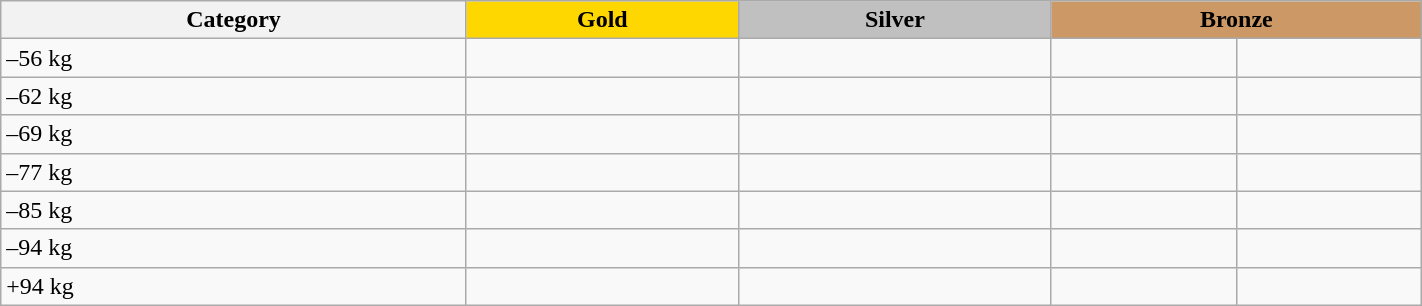<table class=wikitable width=75%>
<tr>
<th>Category</th>
<th style="background: gold">Gold</th>
<th style="background: silver">Silver</th>
<th style="background: #cc9966" colspan=2>Bronze</th>
</tr>
<tr>
<td>–56 kg</td>
<td></td>
<td></td>
<td></td>
<td></td>
</tr>
<tr>
<td>–62 kg</td>
<td></td>
<td></td>
<td></td>
<td></td>
</tr>
<tr>
<td>–69 kg</td>
<td></td>
<td></td>
<td></td>
<td></td>
</tr>
<tr>
<td>–77 kg</td>
<td></td>
<td></td>
<td></td>
<td></td>
</tr>
<tr>
<td>–85 kg</td>
<td></td>
<td></td>
<td></td>
<td></td>
</tr>
<tr>
<td>–94 kg</td>
<td></td>
<td></td>
<td></td>
<td></td>
</tr>
<tr>
<td>+94 kg</td>
<td></td>
<td></td>
<td></td>
<td></td>
</tr>
</table>
